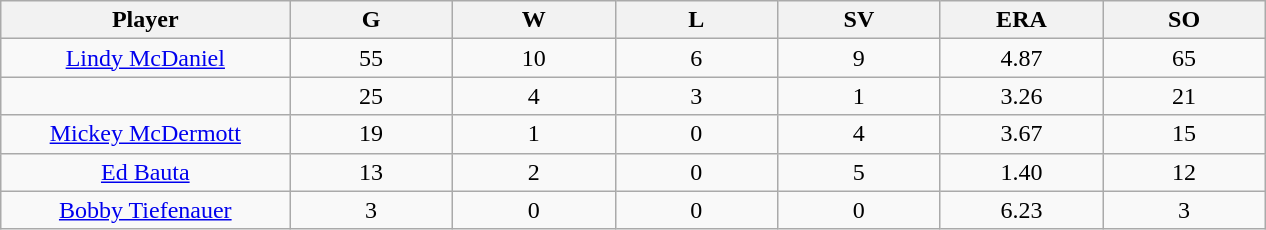<table class="wikitable sortable">
<tr>
<th bgcolor="#DDDDFF" width="16%">Player</th>
<th bgcolor="#DDDDFF" width="9%">G</th>
<th bgcolor="#DDDDFF" width="9%">W</th>
<th bgcolor="#DDDDFF" width="9%">L</th>
<th bgcolor="#DDDDFF" width="9%">SV</th>
<th bgcolor="#DDDDFF" width="9%">ERA</th>
<th bgcolor="#DDDDFF" width="9%">SO</th>
</tr>
<tr align="center">
<td><a href='#'>Lindy McDaniel</a></td>
<td>55</td>
<td>10</td>
<td>6</td>
<td>9</td>
<td>4.87</td>
<td>65</td>
</tr>
<tr align="center">
<td></td>
<td>25</td>
<td>4</td>
<td>3</td>
<td>1</td>
<td>3.26</td>
<td>21</td>
</tr>
<tr align="center">
<td><a href='#'>Mickey McDermott</a></td>
<td>19</td>
<td>1</td>
<td>0</td>
<td>4</td>
<td>3.67</td>
<td>15</td>
</tr>
<tr align="center">
<td><a href='#'>Ed Bauta</a></td>
<td>13</td>
<td>2</td>
<td>0</td>
<td>5</td>
<td>1.40</td>
<td>12</td>
</tr>
<tr align="center">
<td><a href='#'>Bobby Tiefenauer</a></td>
<td>3</td>
<td>0</td>
<td>0</td>
<td>0</td>
<td>6.23</td>
<td>3</td>
</tr>
</table>
